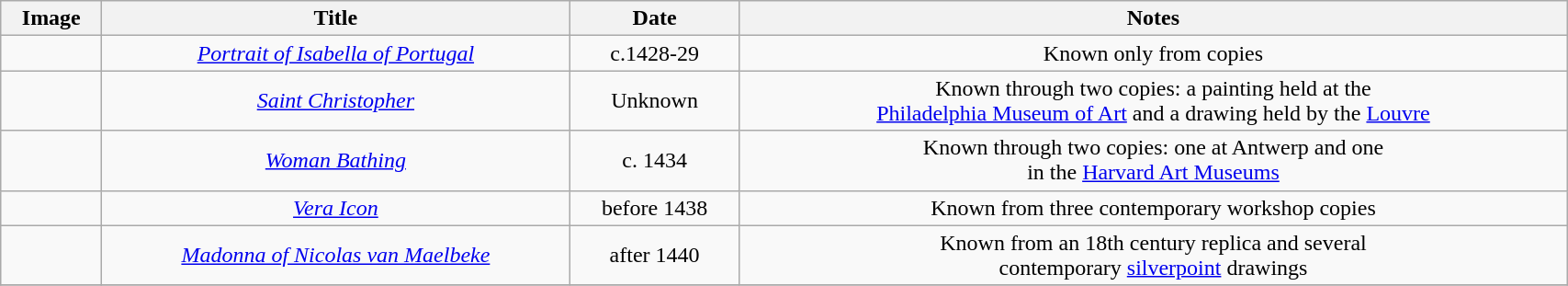<table class="wikitable sortable" style="font-size:100%; text-align: center; width:90%">
<tr>
<th>Image</th>
<th>Title</th>
<th>Date</th>
<th>Notes</th>
</tr>
<tr>
<td></td>
<td><em><a href='#'>Portrait of Isabella of Portugal</a></em></td>
<td>c.1428-29</td>
<td>Known only from copies</td>
</tr>
<tr>
<td><br></td>
<td><em><a href='#'>Saint Christopher</a></em></td>
<td>Unknown</td>
<td>Known through two copies: a painting held at the<br><a href='#'>Philadelphia Museum of Art</a> and a drawing held by the <a href='#'>Louvre</a></td>
</tr>
<tr>
<td></td>
<td><em><a href='#'>Woman Bathing</a></em></td>
<td>c. 1434</td>
<td>Known through two copies: one at Antwerp and one<br>in the <a href='#'>Harvard Art Museums</a></td>
</tr>
<tr>
<td></td>
<td><em><a href='#'>Vera Icon</a></em></td>
<td>before 1438</td>
<td>Known from three contemporary workshop copies</td>
</tr>
<tr>
<td><br></td>
<td><em><a href='#'>Madonna of Nicolas van Maelbeke</a></em></td>
<td>after 1440</td>
<td>Known from an 18th century replica and several<br>contemporary <a href='#'>silverpoint</a> drawings</td>
</tr>
<tr>
</tr>
</table>
